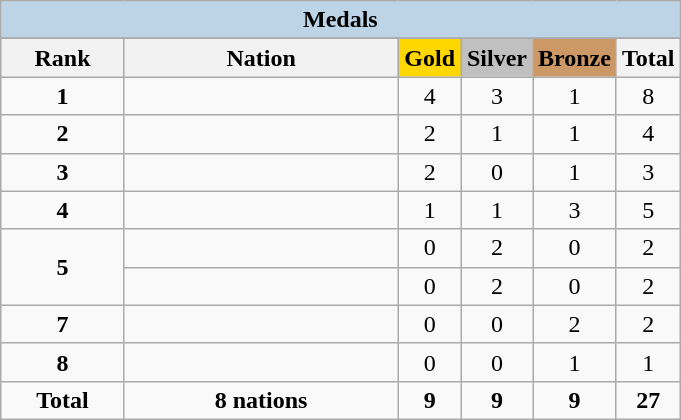<table class="wikitable" style="text-align:center">
<tr>
<td colspan="6" style="background:#BCD4E6"><strong>Medals</strong></td>
</tr>
<tr>
</tr>
<tr style="background-color:#EDEDED;">
<th width="75px" class="hintergrundfarbe5">Rank</th>
<th width="175px" class="hintergrundfarbe6">Nation</th>
<th style="background:    gold; width:35px ">Gold</th>
<th style="background:  silver; width:35px ">Silver</th>
<th style="background: #CC9966; width:35px ">Bronze</th>
<th width="35px">Total</th>
</tr>
<tr>
<td><strong>1</strong></td>
<td align=left></td>
<td>4</td>
<td>3</td>
<td>1</td>
<td>8</td>
</tr>
<tr>
<td><strong>2</strong></td>
<td align=left></td>
<td>2</td>
<td>1</td>
<td>1</td>
<td>4</td>
</tr>
<tr>
<td><strong>3</strong></td>
<td align=left></td>
<td>2</td>
<td>0</td>
<td>1</td>
<td>3</td>
</tr>
<tr>
<td><strong>4</strong></td>
<td align=left></td>
<td>1</td>
<td>1</td>
<td>3</td>
<td>5</td>
</tr>
<tr>
<td rowspan="2"><strong>5</strong></td>
<td align=left></td>
<td>0</td>
<td>2</td>
<td>0</td>
<td>2</td>
</tr>
<tr>
<td align=left></td>
<td>0</td>
<td>2</td>
<td>0</td>
<td>2</td>
</tr>
<tr>
<td><strong>7</strong></td>
<td align=left></td>
<td>0</td>
<td>0</td>
<td>2</td>
<td>2</td>
</tr>
<tr>
<td><strong>8</strong></td>
<td align=left></td>
<td>0</td>
<td>0</td>
<td>1</td>
<td>1</td>
</tr>
<tr>
<td><strong>Total</strong></td>
<td><strong>8 nations</strong></td>
<td><strong>9</strong></td>
<td><strong>9</strong></td>
<td><strong>9</strong></td>
<td><strong>27</strong></td>
</tr>
</table>
